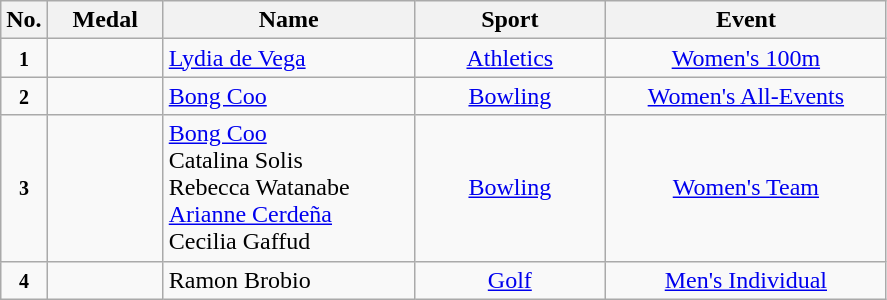<table class="wikitable" style="font-size:100%; text-align:center;">
<tr>
<th width="10">No.</th>
<th width="70">Medal</th>
<th width="160">Name</th>
<th width="120">Sport</th>
<th width="180">Event</th>
</tr>
<tr>
<td><small><strong>1</strong></small></td>
<td></td>
<td align=left><a href='#'>Lydia de Vega</a></td>
<td> <a href='#'>Athletics</a></td>
<td><a href='#'>Women's 100m</a></td>
</tr>
<tr>
<td><small><strong>2</strong></small></td>
<td></td>
<td align=left><a href='#'>Bong Coo</a></td>
<td> <a href='#'>Bowling</a></td>
<td><a href='#'>Women's All-Events</a></td>
</tr>
<tr>
<td><small><strong>3</strong></small></td>
<td></td>
<td align=left><a href='#'>Bong Coo</a><br>Catalina Solis<br>Rebecca Watanabe<br><a href='#'>Arianne Cerdeña</a><br>Cecilia Gaffud</td>
<td> <a href='#'>Bowling</a></td>
<td><a href='#'>Women's Team</a></td>
</tr>
<tr>
<td><small><strong>4</strong></small></td>
<td></td>
<td align=left>Ramon Brobio</td>
<td> <a href='#'>Golf</a></td>
<td><a href='#'>Men's Individual</a></td>
</tr>
</table>
